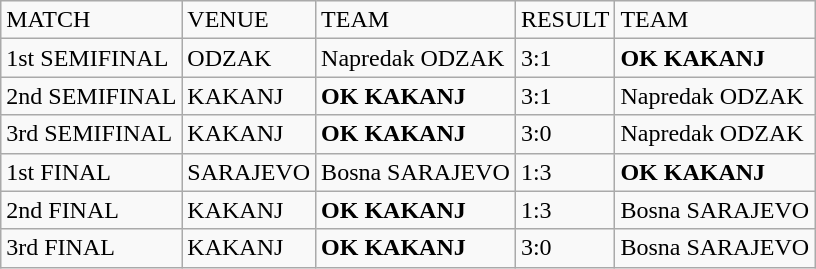<table class="wikitable">
<tr>
<td>MATCH</td>
<td>VENUE</td>
<td>TEAM</td>
<td>RESULT</td>
<td>TEAM</td>
</tr>
<tr>
<td>1st SEMIFINAL</td>
<td>ODZAK</td>
<td>Napredak ODZAK</td>
<td>3:1</td>
<td><strong>OK KAKANJ</strong></td>
</tr>
<tr>
<td>2nd SEMIFINAL</td>
<td>KAKANJ</td>
<td><strong>OK KAKANJ</strong></td>
<td>3:1</td>
<td>Napredak ODZAK</td>
</tr>
<tr>
<td>3rd SEMIFINAL</td>
<td>KAKANJ</td>
<td><strong>OK KAKANJ</strong></td>
<td>3:0</td>
<td>Napredak ODZAK</td>
</tr>
<tr>
<td>1st FINAL</td>
<td>SARAJEVO</td>
<td>Bosna SARAJEVO</td>
<td>1:3</td>
<td><strong>OK KAKANJ</strong></td>
</tr>
<tr>
<td>2nd FINAL</td>
<td>KAKANJ</td>
<td><strong>OK KAKANJ</strong></td>
<td>1:3</td>
<td>Bosna SARAJEVO</td>
</tr>
<tr>
<td>3rd FINAL</td>
<td>KAKANJ</td>
<td><strong>OK KAKANJ</strong></td>
<td>3:0</td>
<td>Bosna SARAJEVO</td>
</tr>
</table>
